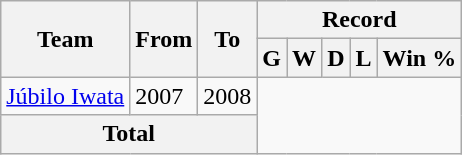<table class="wikitable" style="text-align: center">
<tr>
<th rowspan="2">Team</th>
<th rowspan="2">From</th>
<th rowspan="2">To</th>
<th colspan="5">Record</th>
</tr>
<tr>
<th>G</th>
<th>W</th>
<th>D</th>
<th>L</th>
<th>Win %</th>
</tr>
<tr>
<td align="left"><a href='#'>Júbilo Iwata</a></td>
<td align="left">2007</td>
<td align="left">2008<br></td>
</tr>
<tr>
<th colspan="3">Total<br></th>
</tr>
</table>
